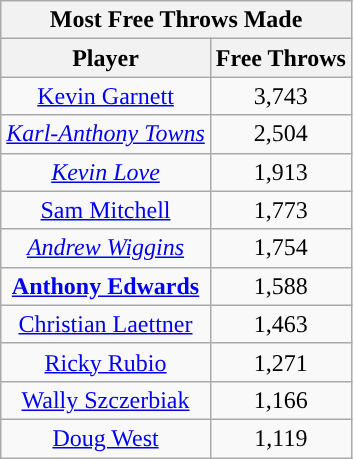<table class="wikitable sortable" style="text-align:center">
<tr>
<th colspan="2" style="text-align:center; ">Most Free Throws Made</th>
</tr>
<tr>
<th style="text-align:center; ">Player</th>
<th style="text-align:center; ">Free Throws</th>
</tr>
<tr>
<td><a href='#'>Kevin Garnett</a></td>
<td>3,743</td>
</tr>
<tr>
<td><em><a href='#'>Karl-Anthony Towns</a></em></td>
<td>2,504</td>
</tr>
<tr>
<td><em><a href='#'>Kevin Love</a></em></td>
<td>1,913</td>
</tr>
<tr>
<td><a href='#'>Sam Mitchell</a></td>
<td>1,773</td>
</tr>
<tr>
<td><em><a href='#'>Andrew Wiggins</a></em></td>
<td>1,754</td>
</tr>
<tr>
<td><strong><a href='#'>Anthony Edwards</a></strong></td>
<td>1,588</td>
</tr>
<tr>
<td><a href='#'>Christian Laettner</a></td>
<td>1,463</td>
</tr>
<tr>
<td><a href='#'>Ricky Rubio</a></td>
<td>1,271</td>
</tr>
<tr>
<td><a href='#'>Wally Szczerbiak</a></td>
<td>1,166</td>
</tr>
<tr>
<td><a href='#'>Doug West</a></td>
<td>1,119</td>
</tr>
</table>
